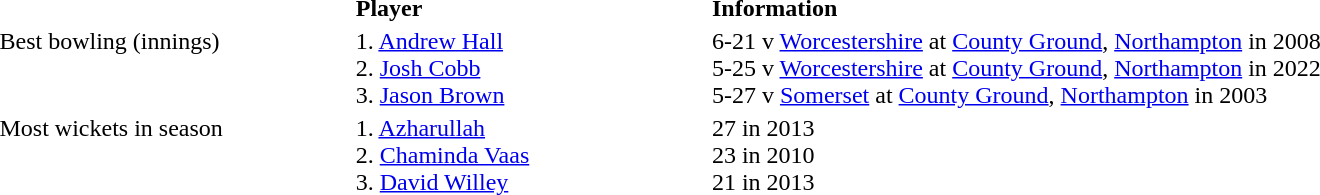<table width=100%>
<tr>
<th align=left width=15%></th>
<th align=left width=15%>Player</th>
<th align=left width=50%>Information</th>
</tr>
<tr>
<td align=left valign=top>Best bowling (innings)</td>
<td align=left>1. <a href='#'>Andrew Hall</a><br>2. <a href='#'>Josh Cobb</a><br>3. <a href='#'>Jason Brown</a></td>
<td align=left>6-21 v <a href='#'>Worcestershire</a> at <a href='#'>County Ground</a>, <a href='#'>Northampton</a> in 2008<br>5-25 v <a href='#'>Worcestershire</a> at <a href='#'>County Ground</a>, <a href='#'>Northampton</a> in 2022<br>5-27 v <a href='#'>Somerset</a> at <a href='#'>County Ground</a>, <a href='#'>Northampton</a> in 2003</td>
</tr>
<tr>
<td align=left valign=top>Most wickets in season</td>
<td align=left>1. <a href='#'>Azharullah</a><br>2. <a href='#'>Chaminda Vaas</a><br>3. <a href='#'>David Willey</a></td>
<td align=left>27 in 2013<br>23 in 2010<br>21 in 2013</td>
</tr>
</table>
